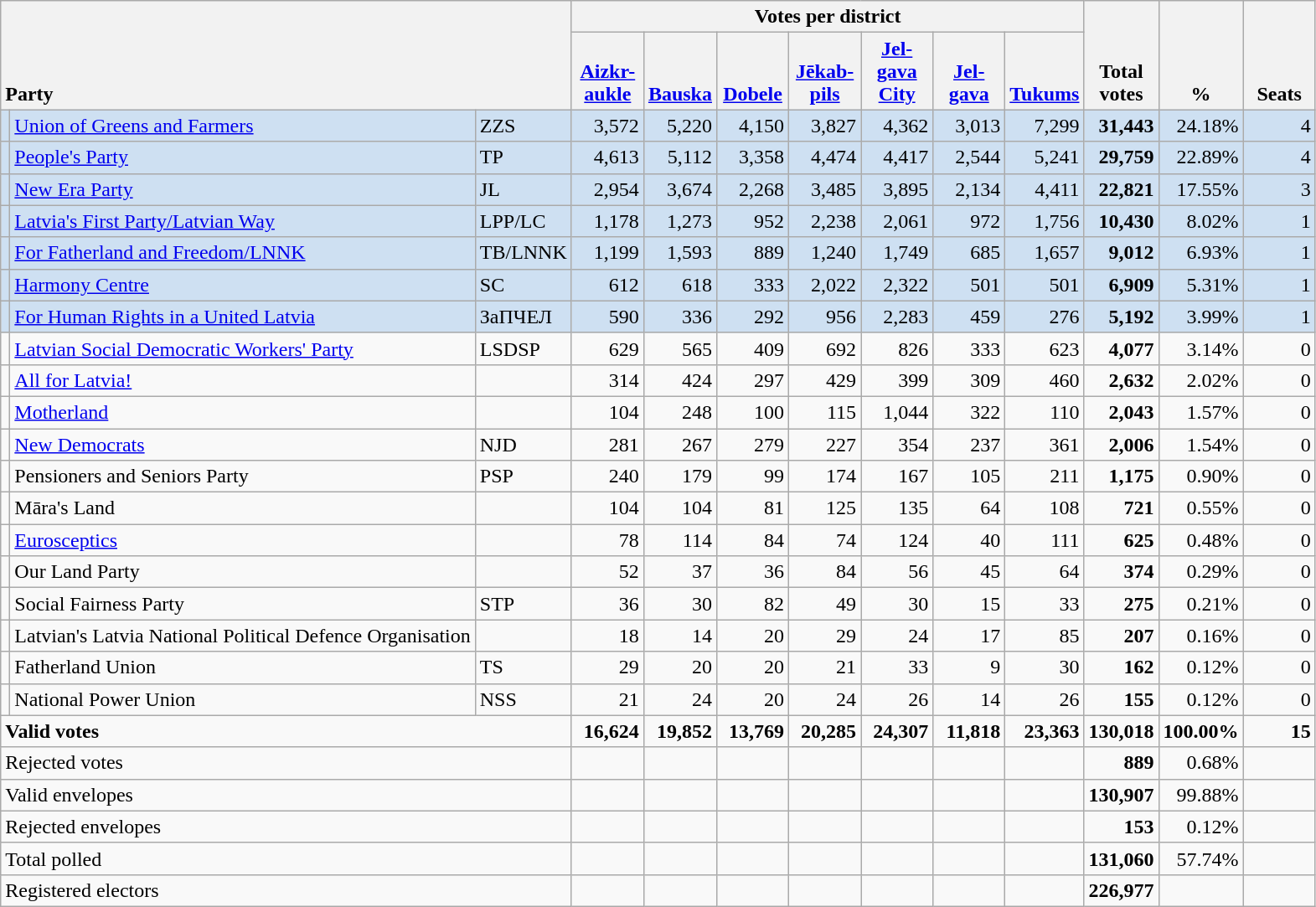<table class="wikitable" border="1" style="text-align:right;">
<tr>
<th style="text-align:left;" valign=bottom rowspan=2 colspan=3>Party</th>
<th colspan=7>Votes per district</th>
<th align=center valign=bottom rowspan=2 width="50">Total votes</th>
<th align=center valign=bottom rowspan=2 width="50">%</th>
<th align=center valign=bottom rowspan=2 width="50">Seats</th>
</tr>
<tr>
<th align=center valign=bottom width="50"><a href='#'>Aizkr- aukle</a></th>
<th align=center valign=bottom width="50"><a href='#'>Bauska</a></th>
<th align=center valign=bottom width="50"><a href='#'>Dobele</a></th>
<th align=center valign=bottom width="50"><a href='#'>Jēkab- pils</a></th>
<th align=center valign=bottom width="50"><a href='#'>Jel- gava City</a></th>
<th align=center valign=bottom width="50"><a href='#'>Jel- gava</a></th>
<th align=center valign=bottom width="50"><a href='#'>Tukums</a></th>
</tr>
<tr style="background:#CEE0F2;">
<td></td>
<td align=left><a href='#'>Union of Greens and Farmers</a></td>
<td align=left>ZZS</td>
<td>3,572</td>
<td>5,220</td>
<td>4,150</td>
<td>3,827</td>
<td>4,362</td>
<td>3,013</td>
<td>7,299</td>
<td><strong>31,443</strong></td>
<td>24.18%</td>
<td>4</td>
</tr>
<tr style="background:#CEE0F2;">
<td></td>
<td align=left><a href='#'>People's Party</a></td>
<td align=left>TP</td>
<td>4,613</td>
<td>5,112</td>
<td>3,358</td>
<td>4,474</td>
<td>4,417</td>
<td>2,544</td>
<td>5,241</td>
<td><strong>29,759</strong></td>
<td>22.89%</td>
<td>4</td>
</tr>
<tr style="background:#CEE0F2;">
<td></td>
<td align=left><a href='#'>New Era Party</a></td>
<td align=left>JL</td>
<td>2,954</td>
<td>3,674</td>
<td>2,268</td>
<td>3,485</td>
<td>3,895</td>
<td>2,134</td>
<td>4,411</td>
<td><strong>22,821</strong></td>
<td>17.55%</td>
<td>3</td>
</tr>
<tr style="background:#CEE0F2;">
<td></td>
<td align=left><a href='#'>Latvia's First Party/Latvian Way</a></td>
<td align=left>LPP/LC</td>
<td>1,178</td>
<td>1,273</td>
<td>952</td>
<td>2,238</td>
<td>2,061</td>
<td>972</td>
<td>1,756</td>
<td><strong>10,430</strong></td>
<td>8.02%</td>
<td>1</td>
</tr>
<tr style="background:#CEE0F2;">
<td></td>
<td align=left><a href='#'>For Fatherland and Freedom/LNNK</a></td>
<td align=left>TB/LNNK</td>
<td>1,199</td>
<td>1,593</td>
<td>889</td>
<td>1,240</td>
<td>1,749</td>
<td>685</td>
<td>1,657</td>
<td><strong>9,012</strong></td>
<td>6.93%</td>
<td>1</td>
</tr>
<tr style="background:#CEE0F2;">
<td></td>
<td align=left><a href='#'>Harmony Centre</a></td>
<td align=left>SC</td>
<td>612</td>
<td>618</td>
<td>333</td>
<td>2,022</td>
<td>2,322</td>
<td>501</td>
<td>501</td>
<td><strong>6,909</strong></td>
<td>5.31%</td>
<td>1</td>
</tr>
<tr style="background:#CEE0F2;">
<td></td>
<td align=left><a href='#'>For Human Rights in a United Latvia</a></td>
<td align=left>ЗаПЧЕЛ</td>
<td>590</td>
<td>336</td>
<td>292</td>
<td>956</td>
<td>2,283</td>
<td>459</td>
<td>276</td>
<td><strong>5,192</strong></td>
<td>3.99%</td>
<td>1</td>
</tr>
<tr>
<td></td>
<td align=left style="white-space: nowrap;"><a href='#'>Latvian Social Democratic Workers' Party</a></td>
<td align=left>LSDSP</td>
<td>629</td>
<td>565</td>
<td>409</td>
<td>692</td>
<td>826</td>
<td>333</td>
<td>623</td>
<td><strong>4,077</strong></td>
<td>3.14%</td>
<td>0</td>
</tr>
<tr>
<td></td>
<td align=left><a href='#'>All for Latvia!</a></td>
<td align=left></td>
<td>314</td>
<td>424</td>
<td>297</td>
<td>429</td>
<td>399</td>
<td>309</td>
<td>460</td>
<td><strong>2,632</strong></td>
<td>2.02%</td>
<td>0</td>
</tr>
<tr>
<td></td>
<td align=left><a href='#'>Motherland</a></td>
<td align=left></td>
<td>104</td>
<td>248</td>
<td>100</td>
<td>115</td>
<td>1,044</td>
<td>322</td>
<td>110</td>
<td><strong>2,043</strong></td>
<td>1.57%</td>
<td>0</td>
</tr>
<tr>
<td></td>
<td align=left><a href='#'>New Democrats</a></td>
<td align=left>NJD</td>
<td>281</td>
<td>267</td>
<td>279</td>
<td>227</td>
<td>354</td>
<td>237</td>
<td>361</td>
<td><strong>2,006</strong></td>
<td>1.54%</td>
<td>0</td>
</tr>
<tr>
<td></td>
<td align=left>Pensioners and Seniors Party</td>
<td align=left>PSP</td>
<td>240</td>
<td>179</td>
<td>99</td>
<td>174</td>
<td>167</td>
<td>105</td>
<td>211</td>
<td><strong>1,175</strong></td>
<td>0.90%</td>
<td>0</td>
</tr>
<tr>
<td></td>
<td align=left>Māra's Land</td>
<td align=left></td>
<td>104</td>
<td>104</td>
<td>81</td>
<td>125</td>
<td>135</td>
<td>64</td>
<td>108</td>
<td><strong>721</strong></td>
<td>0.55%</td>
<td>0</td>
</tr>
<tr>
<td></td>
<td align=left><a href='#'>Eurosceptics</a></td>
<td align=left></td>
<td>78</td>
<td>114</td>
<td>84</td>
<td>74</td>
<td>124</td>
<td>40</td>
<td>111</td>
<td><strong>625</strong></td>
<td>0.48%</td>
<td>0</td>
</tr>
<tr>
<td></td>
<td align=left>Our Land Party</td>
<td align=left></td>
<td>52</td>
<td>37</td>
<td>36</td>
<td>84</td>
<td>56</td>
<td>45</td>
<td>64</td>
<td><strong>374</strong></td>
<td>0.29%</td>
<td>0</td>
</tr>
<tr>
<td></td>
<td align=left>Social Fairness Party</td>
<td align=left>STP</td>
<td>36</td>
<td>30</td>
<td>82</td>
<td>49</td>
<td>30</td>
<td>15</td>
<td>33</td>
<td><strong>275</strong></td>
<td>0.21%</td>
<td>0</td>
</tr>
<tr>
<td></td>
<td align=left>Latvian's Latvia National Political Defence Organisation</td>
<td align=left></td>
<td>18</td>
<td>14</td>
<td>20</td>
<td>29</td>
<td>24</td>
<td>17</td>
<td>85</td>
<td><strong>207</strong></td>
<td>0.16%</td>
<td>0</td>
</tr>
<tr>
<td></td>
<td align=left>Fatherland Union</td>
<td align=left>TS</td>
<td>29</td>
<td>20</td>
<td>20</td>
<td>21</td>
<td>33</td>
<td>9</td>
<td>30</td>
<td><strong>162</strong></td>
<td>0.12%</td>
<td>0</td>
</tr>
<tr>
<td></td>
<td align=left>National Power Union</td>
<td align=left>NSS</td>
<td>21</td>
<td>24</td>
<td>20</td>
<td>24</td>
<td>26</td>
<td>14</td>
<td>26</td>
<td><strong>155</strong></td>
<td>0.12%</td>
<td>0</td>
</tr>
<tr style="font-weight:bold">
<td align=left colspan=3>Valid votes</td>
<td>16,624</td>
<td>19,852</td>
<td>13,769</td>
<td>20,285</td>
<td>24,307</td>
<td>11,818</td>
<td>23,363</td>
<td>130,018</td>
<td>100.00%</td>
<td>15</td>
</tr>
<tr>
<td align=left colspan=3>Rejected votes</td>
<td></td>
<td></td>
<td></td>
<td></td>
<td></td>
<td></td>
<td></td>
<td><strong>889</strong></td>
<td>0.68%</td>
<td></td>
</tr>
<tr>
<td align=left colspan=3>Valid envelopes</td>
<td></td>
<td></td>
<td></td>
<td></td>
<td></td>
<td></td>
<td></td>
<td><strong>130,907</strong></td>
<td>99.88%</td>
<td></td>
</tr>
<tr>
<td align=left colspan=3>Rejected envelopes</td>
<td></td>
<td></td>
<td></td>
<td></td>
<td></td>
<td></td>
<td></td>
<td><strong>153</strong></td>
<td>0.12%</td>
<td></td>
</tr>
<tr>
<td align=left colspan=3>Total polled</td>
<td></td>
<td></td>
<td></td>
<td></td>
<td></td>
<td></td>
<td></td>
<td><strong>131,060</strong></td>
<td>57.74%</td>
<td></td>
</tr>
<tr>
<td align=left colspan=3>Registered electors</td>
<td></td>
<td></td>
<td></td>
<td></td>
<td></td>
<td></td>
<td></td>
<td><strong>226,977</strong></td>
<td></td>
<td></td>
</tr>
</table>
